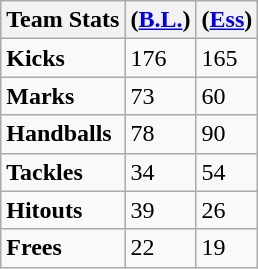<table class="wikitable">
<tr>
<th>Team Stats</th>
<th>(<a href='#'>B.L.</a>)</th>
<th>(<a href='#'>Ess</a>)</th>
</tr>
<tr>
<td><strong>Kicks</strong></td>
<td>176</td>
<td>165</td>
</tr>
<tr>
<td><strong>Marks</strong></td>
<td>73</td>
<td>60</td>
</tr>
<tr>
<td><strong>Handballs</strong></td>
<td>78</td>
<td>90</td>
</tr>
<tr>
<td><strong>Tackles</strong></td>
<td>34</td>
<td>54</td>
</tr>
<tr>
<td><strong>Hitouts</strong></td>
<td>39</td>
<td>26</td>
</tr>
<tr>
<td><strong>Frees</strong></td>
<td>22</td>
<td>19</td>
</tr>
</table>
